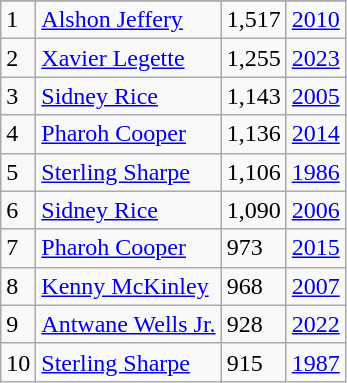<table class="wikitable">
<tr>
</tr>
<tr>
<td>1</td>
<td><a href='#'>Alshon Jeffery</a></td>
<td>1,517</td>
<td><a href='#'>2010</a></td>
</tr>
<tr>
<td>2</td>
<td><a href='#'>Xavier Legette</a></td>
<td>1,255</td>
<td><a href='#'>2023</a></td>
</tr>
<tr>
<td>3</td>
<td><a href='#'>Sidney Rice</a></td>
<td>1,143</td>
<td><a href='#'>2005</a></td>
</tr>
<tr>
<td>4</td>
<td><a href='#'>Pharoh Cooper</a></td>
<td>1,136</td>
<td><a href='#'>2014</a></td>
</tr>
<tr>
<td>5</td>
<td><a href='#'>Sterling Sharpe</a></td>
<td>1,106</td>
<td><a href='#'>1986</a></td>
</tr>
<tr>
<td>6</td>
<td><a href='#'>Sidney Rice</a></td>
<td>1,090</td>
<td><a href='#'>2006</a></td>
</tr>
<tr>
<td>7</td>
<td><a href='#'>Pharoh Cooper</a></td>
<td>973</td>
<td><a href='#'>2015</a></td>
</tr>
<tr>
<td>8</td>
<td><a href='#'>Kenny McKinley</a></td>
<td>968</td>
<td><a href='#'>2007</a></td>
</tr>
<tr>
<td>9</td>
<td><a href='#'>Antwane Wells Jr.</a></td>
<td>928</td>
<td><a href='#'>2022</a></td>
</tr>
<tr>
<td>10</td>
<td><a href='#'>Sterling Sharpe</a></td>
<td>915</td>
<td><a href='#'>1987</a></td>
</tr>
</table>
